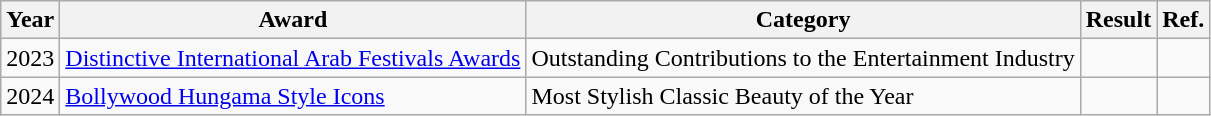<table class="wikitable plainrowheaders">
<tr>
<th scope="col">Year</th>
<th scope="col">Award</th>
<th scope="col">Category</th>
<th scope="col">Result</th>
<th scope="col">Ref.</th>
</tr>
<tr>
<td>2023</td>
<td><a href='#'>Distinctive International Arab Festivals Awards</a></td>
<td>Outstanding Contributions to the Entertainment Industry</td>
<td></td>
<td></td>
</tr>
<tr>
<td>2024</td>
<td><a href='#'>Bollywood Hungama Style Icons</a></td>
<td>Most Stylish Classic Beauty of the Year</td>
<td></td>
<td></td>
</tr>
</table>
